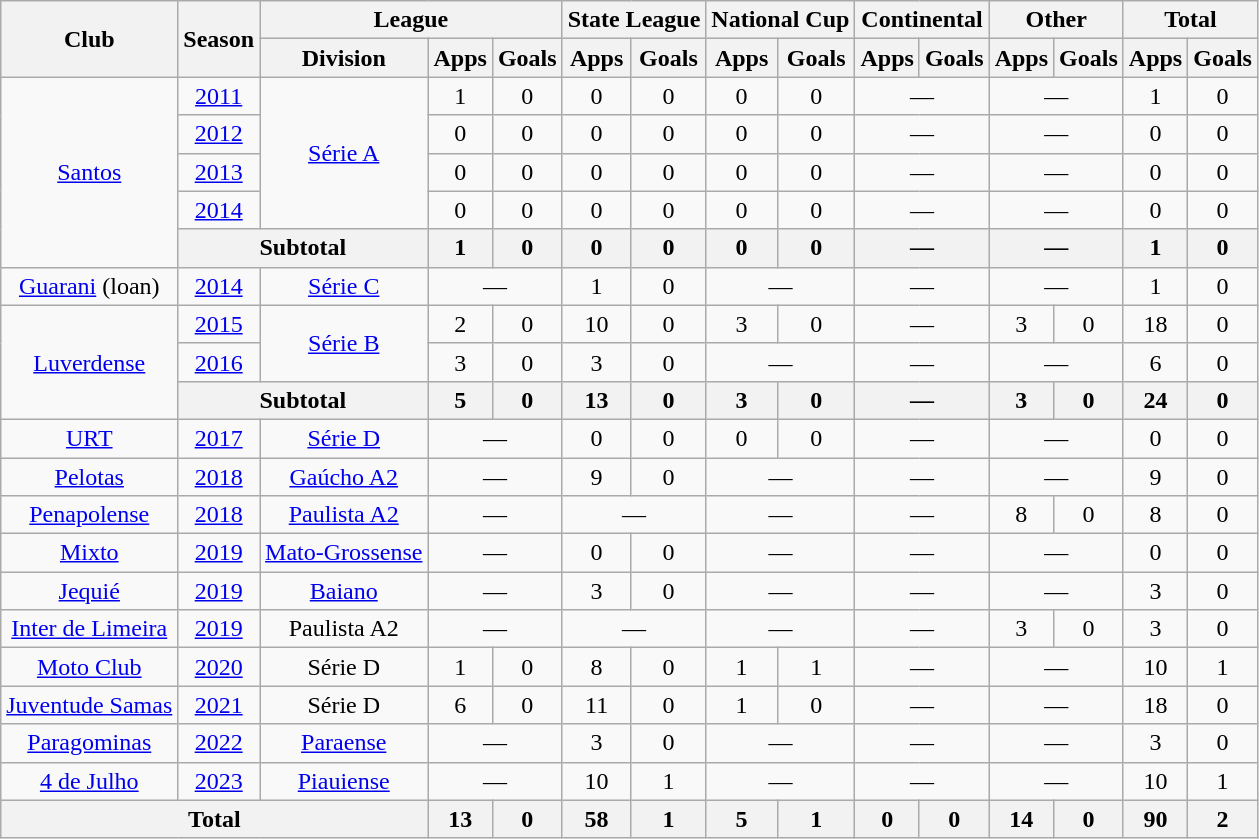<table class="wikitable" style="text-align: center;">
<tr>
<th rowspan="2">Club</th>
<th rowspan="2">Season</th>
<th colspan="3">League</th>
<th colspan="2">State League</th>
<th colspan="2">National Cup</th>
<th colspan="2">Continental</th>
<th colspan="2">Other</th>
<th colspan="2">Total</th>
</tr>
<tr>
<th>Division</th>
<th>Apps</th>
<th>Goals</th>
<th>Apps</th>
<th>Goals</th>
<th>Apps</th>
<th>Goals</th>
<th>Apps</th>
<th>Goals</th>
<th>Apps</th>
<th>Goals</th>
<th>Apps</th>
<th>Goals</th>
</tr>
<tr>
<td rowspan="5" valign="center"><a href='#'>Santos</a></td>
<td><a href='#'>2011</a></td>
<td rowspan="4"><a href='#'>Série A</a></td>
<td>1</td>
<td>0</td>
<td>0</td>
<td>0</td>
<td>0</td>
<td>0</td>
<td colspan="2">—</td>
<td colspan="2">—</td>
<td>1</td>
<td>0</td>
</tr>
<tr>
<td><a href='#'>2012</a></td>
<td>0</td>
<td>0</td>
<td>0</td>
<td>0</td>
<td>0</td>
<td>0</td>
<td colspan="2">—</td>
<td colspan="2">—</td>
<td>0</td>
<td>0</td>
</tr>
<tr>
<td><a href='#'>2013</a></td>
<td>0</td>
<td>0</td>
<td>0</td>
<td>0</td>
<td>0</td>
<td>0</td>
<td colspan="2">—</td>
<td colspan="2">—</td>
<td>0</td>
<td>0</td>
</tr>
<tr>
<td><a href='#'>2014</a></td>
<td>0</td>
<td>0</td>
<td>0</td>
<td>0</td>
<td>0</td>
<td>0</td>
<td colspan="2">—</td>
<td colspan="2">—</td>
<td>0</td>
<td>0</td>
</tr>
<tr>
<th colspan="2">Subtotal</th>
<th>1</th>
<th>0</th>
<th>0</th>
<th>0</th>
<th>0</th>
<th>0</th>
<th colspan="2">—</th>
<th colspan="2">—</th>
<th>1</th>
<th>0</th>
</tr>
<tr>
<td align="center"><a href='#'>Guarani</a> (loan)</td>
<td><a href='#'>2014</a></td>
<td><a href='#'>Série C</a></td>
<td colspan="2">—</td>
<td>1</td>
<td>0</td>
<td colspan="2">—</td>
<td colspan="2">—</td>
<td colspan="2">—</td>
<td>1</td>
<td>0</td>
</tr>
<tr>
<td rowspan="3" valign="center"><a href='#'>Luverdense</a></td>
<td><a href='#'>2015</a></td>
<td rowspan="2"><a href='#'>Série B</a></td>
<td>2</td>
<td>0</td>
<td>10</td>
<td>0</td>
<td>3</td>
<td>0</td>
<td colspan="2">—</td>
<td>3</td>
<td>0</td>
<td>18</td>
<td>0</td>
</tr>
<tr>
<td><a href='#'>2016</a></td>
<td>3</td>
<td>0</td>
<td>3</td>
<td>0</td>
<td colspan="2">—</td>
<td colspan="2">—</td>
<td colspan="2">—</td>
<td>6</td>
<td>0</td>
</tr>
<tr>
<th colspan="2">Subtotal</th>
<th>5</th>
<th>0</th>
<th>13</th>
<th>0</th>
<th>3</th>
<th>0</th>
<th colspan="2">—</th>
<th>3</th>
<th>0</th>
<th>24</th>
<th>0</th>
</tr>
<tr>
<td align="center"><a href='#'>URT</a></td>
<td><a href='#'>2017</a></td>
<td><a href='#'>Série D</a></td>
<td colspan="2">—</td>
<td>0</td>
<td>0</td>
<td>0</td>
<td>0</td>
<td colspan="2">—</td>
<td colspan="2">—</td>
<td>0</td>
<td>0</td>
</tr>
<tr>
<td align="center"><a href='#'>Pelotas</a></td>
<td><a href='#'>2018</a></td>
<td><a href='#'>Gaúcho A2</a></td>
<td colspan="2">—</td>
<td>9</td>
<td>0</td>
<td colspan="2">—</td>
<td colspan="2">—</td>
<td colspan="2">—</td>
<td>9</td>
<td>0</td>
</tr>
<tr>
<td align="center"><a href='#'>Penapolense</a></td>
<td><a href='#'>2018</a></td>
<td><a href='#'>Paulista A2</a></td>
<td colspan="2">—</td>
<td colspan="2">—</td>
<td colspan="2">—</td>
<td colspan="2">—</td>
<td>8</td>
<td>0</td>
<td>8</td>
<td>0</td>
</tr>
<tr>
<td align="center"><a href='#'>Mixto</a></td>
<td><a href='#'>2019</a></td>
<td><a href='#'>Mato-Grossense</a></td>
<td colspan="2">—</td>
<td>0</td>
<td>0</td>
<td colspan="2">—</td>
<td colspan="2">—</td>
<td colspan="2">—</td>
<td>0</td>
<td>0</td>
</tr>
<tr>
<td align="center"><a href='#'>Jequié</a></td>
<td><a href='#'>2019</a></td>
<td><a href='#'>Baiano</a></td>
<td colspan="2">—</td>
<td>3</td>
<td>0</td>
<td colspan="2">—</td>
<td colspan="2">—</td>
<td colspan="2">—</td>
<td>3</td>
<td>0</td>
</tr>
<tr>
<td align="center"><a href='#'>Inter de Limeira</a></td>
<td><a href='#'>2019</a></td>
<td>Paulista A2</td>
<td colspan="2">—</td>
<td colspan="2">—</td>
<td colspan="2">—</td>
<td colspan="2">—</td>
<td>3</td>
<td>0</td>
<td>3</td>
<td>0</td>
</tr>
<tr>
<td align="center"><a href='#'>Moto Club</a></td>
<td><a href='#'>2020</a></td>
<td>Série D</td>
<td>1</td>
<td>0</td>
<td>8</td>
<td>0</td>
<td>1</td>
<td>1</td>
<td colspan="2">—</td>
<td colspan="2">—</td>
<td>10</td>
<td>1</td>
</tr>
<tr>
<td align="center"><a href='#'>Juventude Samas</a></td>
<td><a href='#'>2021</a></td>
<td>Série D</td>
<td>6</td>
<td>0</td>
<td>11</td>
<td>0</td>
<td>1</td>
<td>0</td>
<td colspan="2">—</td>
<td colspan="2">—</td>
<td>18</td>
<td>0</td>
</tr>
<tr>
<td align="center"><a href='#'>Paragominas</a></td>
<td><a href='#'>2022</a></td>
<td><a href='#'>Paraense</a></td>
<td colspan="2">—</td>
<td>3</td>
<td>0</td>
<td colspan="2">—</td>
<td colspan="2">—</td>
<td colspan="2">—</td>
<td>3</td>
<td>0</td>
</tr>
<tr>
<td align="center"><a href='#'>4 de Julho</a></td>
<td><a href='#'>2023</a></td>
<td><a href='#'>Piauiense</a></td>
<td colspan="2">—</td>
<td>10</td>
<td>1</td>
<td colspan="2">—</td>
<td colspan="2">—</td>
<td colspan="2">—</td>
<td>10</td>
<td>1</td>
</tr>
<tr>
<th colspan="3"><strong>Total</strong></th>
<th>13</th>
<th>0</th>
<th>58</th>
<th>1</th>
<th>5</th>
<th>1</th>
<th>0</th>
<th>0</th>
<th>14</th>
<th>0</th>
<th>90</th>
<th>2</th>
</tr>
</table>
